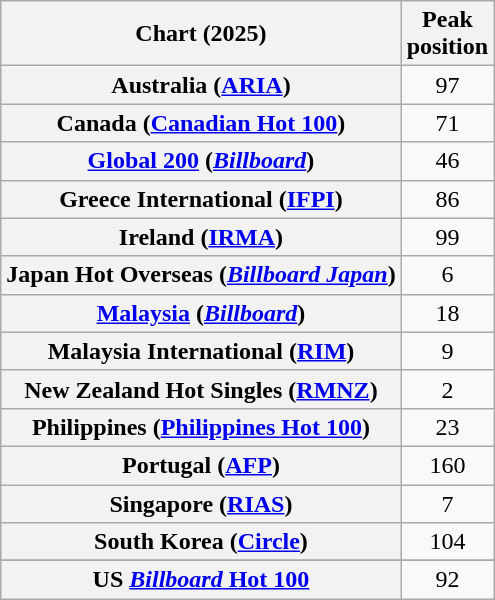<table class="wikitable sortable plainrowheaders" style="text-align:center">
<tr>
<th scope="col">Chart (2025)</th>
<th scope="col">Peak<br>position</th>
</tr>
<tr>
<th scope="row">Australia (<a href='#'>ARIA</a>)</th>
<td>97</td>
</tr>
<tr>
<th scope="row">Canada (<a href='#'>Canadian Hot 100</a>)</th>
<td>71</td>
</tr>
<tr>
<th scope="row"><a href='#'>Global 200</a> (<em><a href='#'>Billboard</a></em>)</th>
<td>46</td>
</tr>
<tr>
<th scope="row">Greece International (<a href='#'>IFPI</a>)</th>
<td>86</td>
</tr>
<tr>
<th scope="row">Ireland (<a href='#'>IRMA</a>)</th>
<td>99</td>
</tr>
<tr>
<th scope="row">Japan Hot Overseas (<em><a href='#'>Billboard Japan</a></em>)</th>
<td>6</td>
</tr>
<tr>
<th scope="row"><a href='#'>Malaysia</a> (<em><a href='#'>Billboard</a></em>)</th>
<td>18</td>
</tr>
<tr>
<th scope="row">Malaysia International (<a href='#'>RIM</a>)</th>
<td>9</td>
</tr>
<tr>
<th scope="row">New Zealand Hot Singles (<a href='#'>RMNZ</a>)</th>
<td>2</td>
</tr>
<tr>
<th scope="row">Philippines (<a href='#'>Philippines Hot 100</a>)</th>
<td>23</td>
</tr>
<tr>
<th scope="row">Portugal (<a href='#'>AFP</a>)</th>
<td>160</td>
</tr>
<tr>
<th scope="row">Singapore (<a href='#'>RIAS</a>)</th>
<td>7</td>
</tr>
<tr>
<th scope="row">South Korea (<a href='#'>Circle</a>)</th>
<td>104</td>
</tr>
<tr>
</tr>
<tr>
<th scope="row">US <a href='#'><em>Billboard</em> Hot 100</a></th>
<td>92</td>
</tr>
</table>
